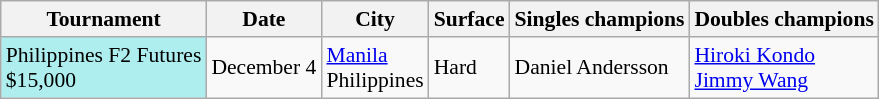<table class="sortable wikitable" style="font-size:90%">
<tr>
<th>Tournament</th>
<th>Date</th>
<th>City</th>
<th>Surface</th>
<th>Singles champions</th>
<th>Doubles champions</th>
</tr>
<tr>
<td style="background:#afeeee;">Philippines F2 Futures<br>$15,000</td>
<td>December 4</td>
<td><a href='#'>Manila</a><br>Philippines</td>
<td>Hard</td>
<td> Daniel Andersson</td>
<td> <a href='#'>Hiroki Kondo</a> <br> <a href='#'>Jimmy Wang</a></td>
</tr>
</table>
